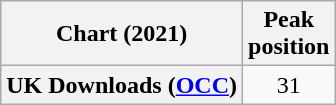<table class="wikitable plainrowheaders" style="text-align:center">
<tr>
<th scope="col">Chart (2021)</th>
<th scope="col">Peak<br>position</th>
</tr>
<tr>
<th scope="row">UK Downloads (<a href='#'>OCC</a>)</th>
<td>31</td>
</tr>
</table>
